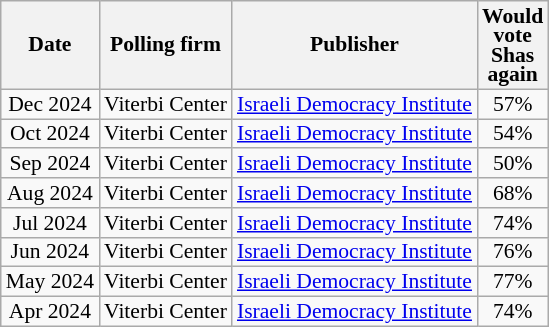<table class="wikitable sortable" style="text-align:center; font-size:90%; line-height:13px">
<tr>
<th>Date</th>
<th>Polling firm</th>
<th>Publisher</th>
<th>Would<br>vote<br>Shas<br>again</th>
</tr>
<tr>
<td data-sort-value=2024-12>Dec 2024</td>
<td>Viterbi Center</td>
<td><a href='#'>Israeli Democracy Institute</a></td>
<td>57%</td>
</tr>
<tr>
<td data-sort-value=2024-10>Oct 2024</td>
<td>Viterbi Center</td>
<td><a href='#'>Israeli Democracy Institute</a></td>
<td>54%</td>
</tr>
<tr>
<td data-sort-value=2024-09>Sep 2024</td>
<td>Viterbi Center</td>
<td><a href='#'>Israeli Democracy Institute</a></td>
<td>50%</td>
</tr>
<tr>
<td data-sort-value=2024-08>Aug 2024</td>
<td>Viterbi Center</td>
<td><a href='#'>Israeli Democracy Institute</a></td>
<td>68%</td>
</tr>
<tr>
<td data-sort-value=2024-07>Jul 2024</td>
<td>Viterbi Center</td>
<td><a href='#'>Israeli Democracy Institute</a></td>
<td>74%</td>
</tr>
<tr>
<td data-sort-value=2024-06>Jun 2024</td>
<td>Viterbi Center</td>
<td><a href='#'>Israeli Democracy Institute</a></td>
<td>76%</td>
</tr>
<tr>
<td data-sort-value=2024-05>May 2024</td>
<td>Viterbi Center</td>
<td><a href='#'>Israeli Democracy Institute</a></td>
<td>77%</td>
</tr>
<tr>
<td data-sort-value=2024-04>Apr 2024</td>
<td>Viterbi Center</td>
<td><a href='#'>Israeli Democracy Institute</a></td>
<td>74%</td>
</tr>
</table>
